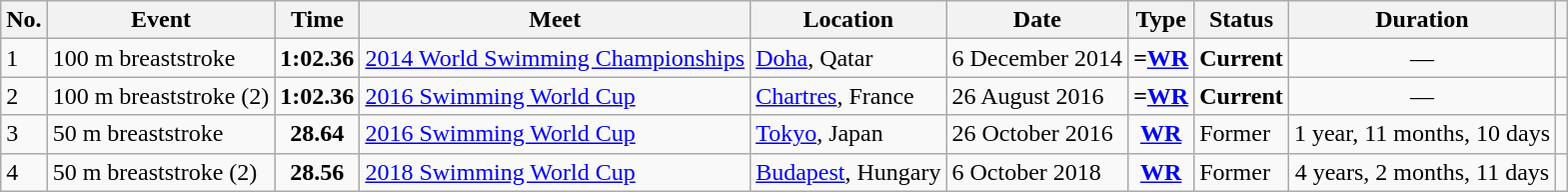<table class="wikitable sortable">
<tr>
<th>No.</th>
<th>Event</th>
<th>Time</th>
<th>Meet</th>
<th>Location</th>
<th>Date</th>
<th>Type</th>
<th>Status</th>
<th>Duration</th>
<th></th>
</tr>
<tr>
<td>1</td>
<td>100 m breaststroke</td>
<td style="text-align:center;"><strong>1:02.36</strong></td>
<td><a href='#'>2014 World Swimming Championships</a></td>
<td><a href='#'>Doha</a>, Qatar</td>
<td>6 December 2014</td>
<td style="text-align:center;"><strong>=<a href='#'>WR</a></strong></td>
<td><strong>Current</strong></td>
<td style="text-align:center;">—</td>
<td style="text-align:center;"></td>
</tr>
<tr>
<td>2</td>
<td>100 m breaststroke (2)</td>
<td style="text-align:center;"><strong>1:02.36</strong></td>
<td><a href='#'>2016 Swimming World Cup</a></td>
<td><a href='#'>Chartres</a>, France</td>
<td>26 August 2016</td>
<td style="text-align:center;"><strong>=<a href='#'>WR</a></strong></td>
<td><strong>Current</strong></td>
<td style="text-align:center;">—</td>
<td style="text-align:center;"></td>
</tr>
<tr>
<td>3</td>
<td>50 m breaststroke</td>
<td style="text-align:center;"><strong>28.64</strong></td>
<td><a href='#'>2016 Swimming World Cup</a></td>
<td><a href='#'>Tokyo</a>, Japan</td>
<td>26 October 2016</td>
<td style="text-align:center;"><strong><a href='#'>WR</a></strong></td>
<td>Former</td>
<td style="text-align:center;">1 year, 11 months, 10 days</td>
<td style="text-align:center;"></td>
</tr>
<tr>
<td>4</td>
<td>50 m breaststroke (2)</td>
<td style="text-align:center;"><strong>28.56</strong></td>
<td><a href='#'>2018 Swimming World Cup</a></td>
<td><a href='#'>Budapest</a>, Hungary</td>
<td>6 October 2018</td>
<td style="text-align:center;"><strong><a href='#'>WR</a></strong></td>
<td>Former</td>
<td style="text-align:center;">4 years, 2 months, 11 days</td>
<td style="text-align:center;"></td>
</tr>
</table>
